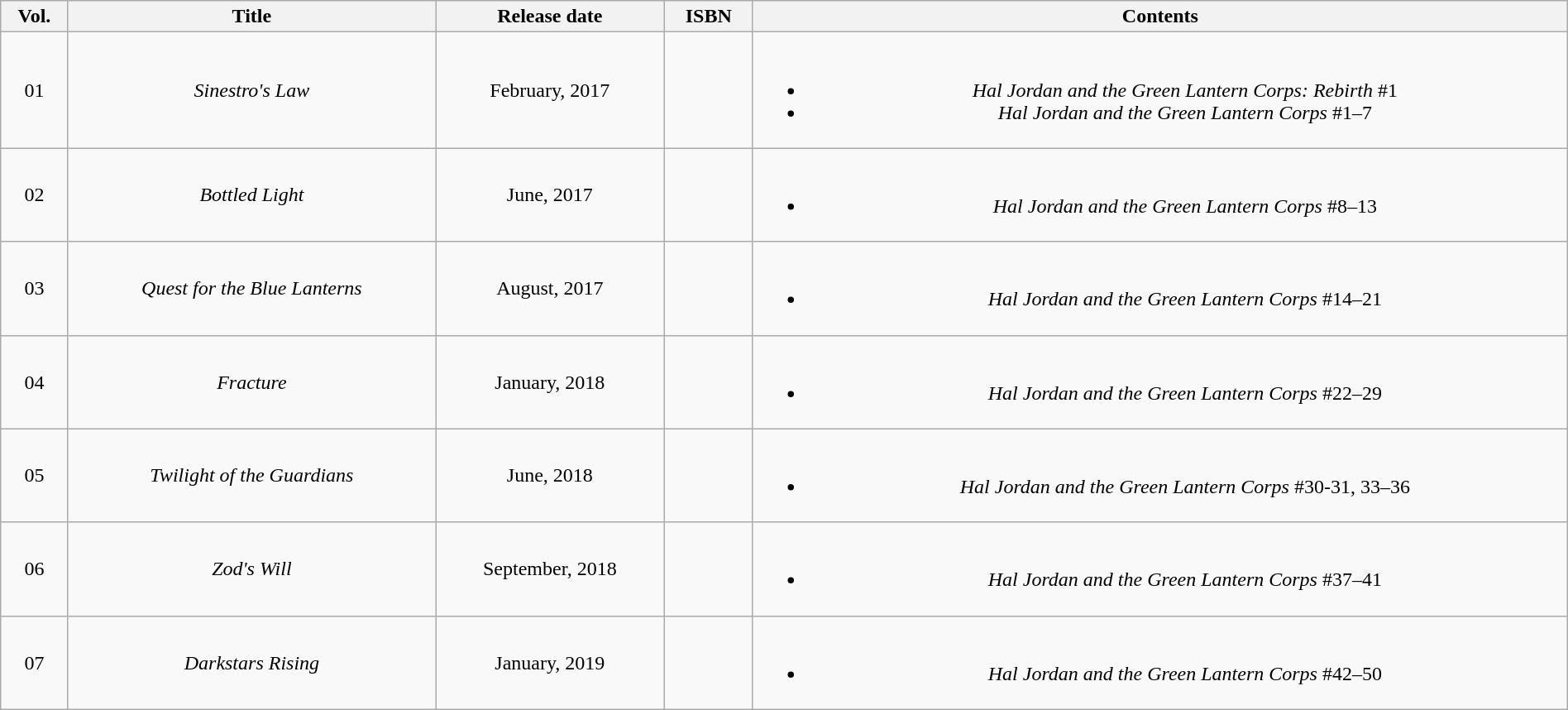<table class="wikitable" style="width:100%;">
<tr style="text-align: center;">
<th>Vol.</th>
<th>Title</th>
<th>Release date</th>
<th>ISBN</th>
<th>Contents</th>
</tr>
<tr style="text-align: center;">
<td>01</td>
<td><em>Sinestro's Law</em></td>
<td>February, 2017</td>
<td></td>
<td><br><ul><li><em>Hal Jordan and the Green Lantern Corps: Rebirth</em> #1</li><li><em>Hal Jordan and the Green Lantern Corps</em> #1–7</li></ul></td>
</tr>
<tr style="text-align: center;">
<td>02</td>
<td><em>Bottled Light</em></td>
<td>June, 2017</td>
<td></td>
<td><br><ul><li><em>Hal Jordan and the Green Lantern Corps</em> #8–13</li></ul></td>
</tr>
<tr style="text-align: center;">
<td>03</td>
<td><em>Quest for the Blue Lanterns</em></td>
<td>August, 2017</td>
<td></td>
<td><br><ul><li><em>Hal Jordan and the Green Lantern Corps</em> #14–21</li></ul></td>
</tr>
<tr style="text-align: center;">
<td>04</td>
<td><em>Fracture</em></td>
<td>January, 2018</td>
<td></td>
<td><br><ul><li><em>Hal Jordan and the Green Lantern Corps</em> #22–29</li></ul></td>
</tr>
<tr style="text-align: center;">
<td>05</td>
<td><em>Twilight of the Guardians</em></td>
<td>June, 2018</td>
<td></td>
<td><br><ul><li><em>Hal Jordan and the Green Lantern Corps</em> #30-31, 33–36</li></ul></td>
</tr>
<tr style="text-align: center;">
<td>06</td>
<td><em>Zod's Will</em></td>
<td>September, 2018</td>
<td></td>
<td><br><ul><li><em>Hal Jordan and the Green Lantern Corps</em> #37–41</li></ul></td>
</tr>
<tr style="text-align: center;">
<td>07</td>
<td><em>Darkstars Rising</em></td>
<td>January, 2019</td>
<td></td>
<td><br><ul><li><em>Hal Jordan and the Green Lantern Corps</em> #42–50</li></ul></td>
</tr>
</table>
